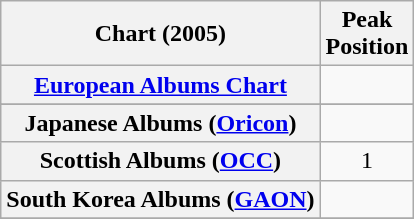<table class="wikitable sortable plainrowheaders">
<tr>
<th>Chart (2005)</th>
<th>Peak<br>Position</th>
</tr>
<tr>
<th scope="row"><a href='#'>European Albums Chart</a></th>
<td></td>
</tr>
<tr>
</tr>
<tr>
<th scope="row">Japanese Albums (<a href='#'>Oricon</a>)</th>
<td></td>
</tr>
<tr>
<th scope="row">Scottish Albums (<a href='#'>OCC</a>)</th>
<td align="center">1</td>
</tr>
<tr>
<th scope="row">South Korea Albums (<a href='#'>GAON</a>)</th>
<td></td>
</tr>
<tr>
</tr>
</table>
